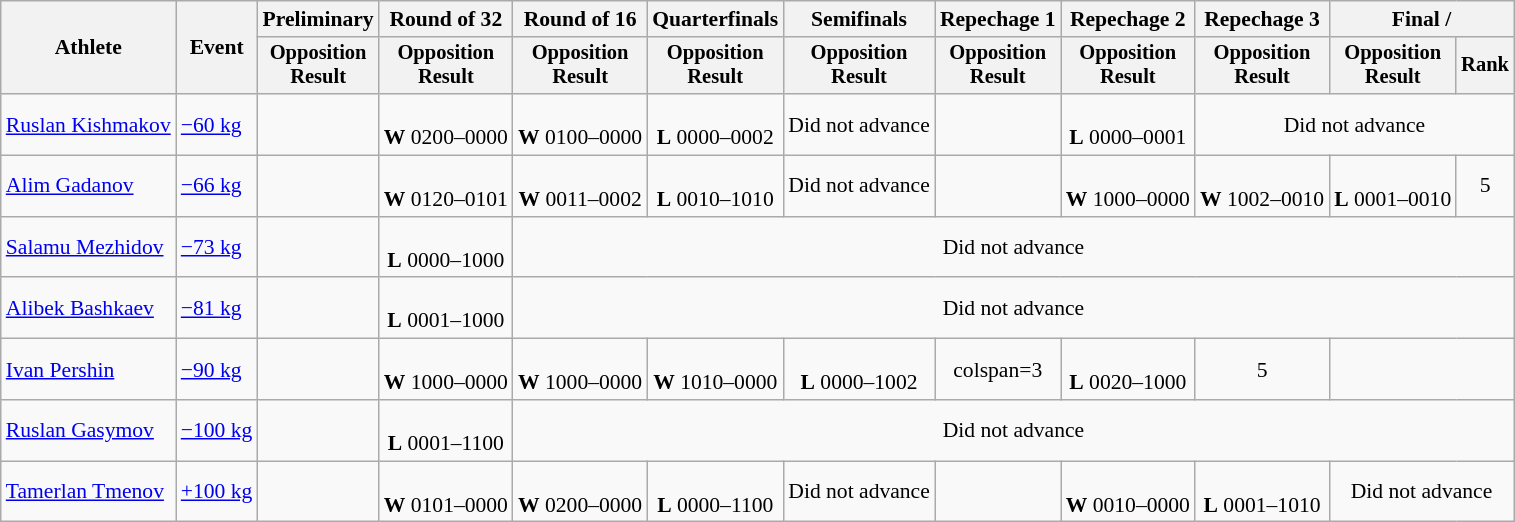<table class="wikitable" style="font-size:90%">
<tr>
<th rowspan="2">Athlete</th>
<th rowspan="2">Event</th>
<th>Preliminary</th>
<th>Round of 32</th>
<th>Round of 16</th>
<th>Quarterfinals</th>
<th>Semifinals</th>
<th>Repechage 1</th>
<th>Repechage 2</th>
<th>Repechage 3</th>
<th colspan=2>Final / </th>
</tr>
<tr style="font-size:95%">
<th>Opposition<br>Result</th>
<th>Opposition<br>Result</th>
<th>Opposition<br>Result</th>
<th>Opposition<br>Result</th>
<th>Opposition<br>Result</th>
<th>Opposition<br>Result</th>
<th>Opposition<br>Result</th>
<th>Opposition<br>Result</th>
<th>Opposition<br>Result</th>
<th>Rank</th>
</tr>
<tr align=center>
<td align=left><a href='#'>Ruslan Kishmakov</a></td>
<td align=left><a href='#'>−60 kg</a></td>
<td></td>
<td><br><strong>W</strong> 0200–0000</td>
<td><br><strong>W</strong> 0100–0000</td>
<td><br><strong>L</strong> 0000–0002</td>
<td>Did not advance</td>
<td></td>
<td><br><strong>L</strong> 0000–0001</td>
<td colspan=3>Did not advance</td>
</tr>
<tr align=center>
<td align=left><a href='#'>Alim Gadanov</a></td>
<td align=left><a href='#'>−66 kg</a></td>
<td></td>
<td><br><strong>W</strong> 0120–0101</td>
<td><br><strong>W</strong> 0011–0002</td>
<td><br><strong>L</strong> 0010–1010</td>
<td>Did not advance</td>
<td></td>
<td><br><strong>W</strong> 1000–0000</td>
<td><br><strong>W</strong> 1002–0010</td>
<td><br><strong>L</strong> 0001–0010</td>
<td>5</td>
</tr>
<tr align=center>
<td align=left><a href='#'>Salamu Mezhidov</a></td>
<td align=left><a href='#'>−73 kg</a></td>
<td></td>
<td><br><strong>L</strong> 0000–1000</td>
<td colspan=8>Did not advance</td>
</tr>
<tr align=center>
<td align=left><a href='#'>Alibek Bashkaev</a></td>
<td align=left><a href='#'>−81 kg</a></td>
<td></td>
<td><br><strong>L</strong> 0001–1000</td>
<td colspan=8>Did not advance</td>
</tr>
<tr align=center>
<td align=left><a href='#'>Ivan Pershin</a></td>
<td align=left><a href='#'>−90 kg</a></td>
<td></td>
<td><br><strong>W</strong> 1000–0000</td>
<td><br><strong>W</strong> 1000–0000</td>
<td><br><strong>W</strong> 1010–0000</td>
<td><br><strong>L</strong> 0000–1002</td>
<td>colspan=3 </td>
<td><br><strong>L</strong> 0020–1000</td>
<td>5</td>
</tr>
<tr align=center>
<td align=left><a href='#'>Ruslan Gasymov</a></td>
<td align=left><a href='#'>−100 kg</a></td>
<td></td>
<td><br><strong>L</strong> 0001–1100</td>
<td colspan=8>Did not advance</td>
</tr>
<tr align=center>
<td align=left><a href='#'>Tamerlan Tmenov</a></td>
<td align=left><a href='#'>+100 kg</a></td>
<td></td>
<td><br><strong>W</strong> 0101–0000</td>
<td><br><strong>W</strong> 0200–0000</td>
<td><br><strong>L</strong> 0000–1100</td>
<td>Did not advance</td>
<td></td>
<td><br><strong>W</strong> 0010–0000</td>
<td><br><strong>L</strong> 0001–1010</td>
<td colspan=2>Did not advance</td>
</tr>
</table>
